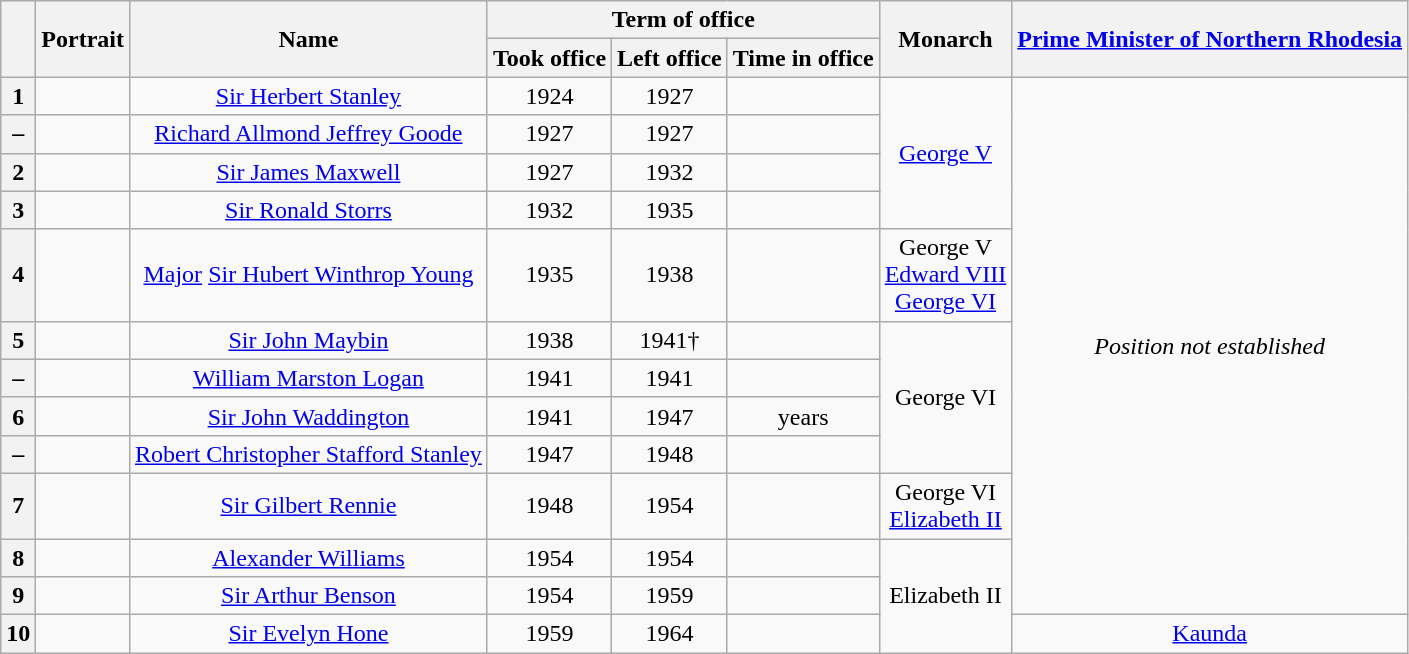<table class="wikitable" style="text-align:center">
<tr>
<th rowspan=2></th>
<th rowspan=2>Portrait</th>
<th rowspan=2>Name<br></th>
<th colspan=3>Term of office</th>
<th rowspan=2>Monarch</th>
<th rowspan=2><a href='#'>Prime Minister of Northern Rhodesia</a></th>
</tr>
<tr>
<th>Took office</th>
<th>Left office</th>
<th>Time in office</th>
</tr>
<tr>
<th>1</th>
<td></td>
<td><a href='#'>Sir Herbert Stanley</a><br></td>
<td> 1924</td>
<td> 1927</td>
<td></td>
<td rowspan="4"><a href='#'>George V</a></td>
<td rowspan="12"><em>Position not established</em></td>
</tr>
<tr>
<th>–</th>
<td></td>
<td><a href='#'>Richard Allmond Jeffrey Goode</a><br></td>
<td> 1927</td>
<td> 1927</td>
<td></td>
</tr>
<tr>
<th>2</th>
<td></td>
<td><a href='#'>Sir James Maxwell</a><br></td>
<td> 1927</td>
<td> 1932</td>
<td></td>
</tr>
<tr>
<th>3</th>
<td></td>
<td><a href='#'>Sir Ronald Storrs</a><br></td>
<td> 1932</td>
<td> 1935</td>
<td></td>
</tr>
<tr>
<th>4</th>
<td></td>
<td><a href='#'>Major</a> <a href='#'>Sir Hubert Winthrop Young</a><br></td>
<td> 1935</td>
<td> 1938</td>
<td></td>
<td>George V<br><a href='#'>Edward VIII</a><br><a href='#'>George VI</a></td>
</tr>
<tr>
<th>5</th>
<td></td>
<td><a href='#'>Sir John Maybin</a><br></td>
<td> 1938</td>
<td> 1941†</td>
<td></td>
<td rowspan="4">George VI</td>
</tr>
<tr>
<th>–</th>
<td></td>
<td><a href='#'>William Marston Logan</a><br></td>
<td> 1941</td>
<td> 1941</td>
<td></td>
</tr>
<tr>
<th>6</th>
<td></td>
<td><a href='#'>Sir John Waddington</a><br></td>
<td> 1941</td>
<td> 1947</td>
<td> years</td>
</tr>
<tr>
<th>–</th>
<td></td>
<td><a href='#'>Robert Christopher Stafford Stanley</a><br></td>
<td> 1947</td>
<td> 1948</td>
<td></td>
</tr>
<tr>
<th>7</th>
<td></td>
<td><a href='#'>Sir Gilbert Rennie</a><br></td>
<td> 1948</td>
<td> 1954</td>
<td></td>
<td>George VI<br><a href='#'>Elizabeth II</a></td>
</tr>
<tr>
<th>8</th>
<td></td>
<td><a href='#'>Alexander Williams</a><br></td>
<td> 1954</td>
<td> 1954</td>
<td></td>
<td rowspan="3">Elizabeth II</td>
</tr>
<tr>
<th>9</th>
<td></td>
<td><a href='#'>Sir Arthur Benson</a><br></td>
<td> 1954</td>
<td> 1959</td>
<td></td>
</tr>
<tr>
<th>10</th>
<td></td>
<td><a href='#'>Sir Evelyn Hone</a><br></td>
<td> 1959</td>
<td> 1964</td>
<td></td>
<td><a href='#'>Kaunda</a><br></td>
</tr>
</table>
